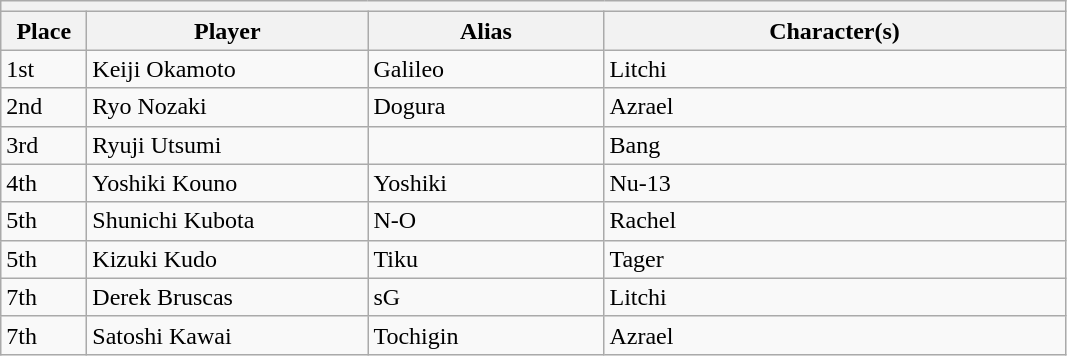<table class="wikitable">
<tr>
<th colspan=4></th>
</tr>
<tr>
<th style="width:50px;">Place</th>
<th style="width:180px;">Player</th>
<th style="width:150px;">Alias</th>
<th style="width:300px;">Character(s)</th>
</tr>
<tr>
<td>1st</td>
<td> Keiji Okamoto</td>
<td>Galileo</td>
<td>Litchi</td>
</tr>
<tr>
<td>2nd</td>
<td> Ryo Nozaki</td>
<td>Dogura</td>
<td>Azrael</td>
</tr>
<tr>
<td>3rd</td>
<td> Ryuji Utsumi</td>
<td></td>
<td>Bang</td>
</tr>
<tr>
<td>4th</td>
<td> Yoshiki Kouno</td>
<td>Yoshiki</td>
<td>Nu-13</td>
</tr>
<tr>
<td>5th</td>
<td> Shunichi Kubota</td>
<td>N-O</td>
<td>Rachel</td>
</tr>
<tr>
<td>5th</td>
<td> Kizuki Kudo</td>
<td>Tiku</td>
<td>Tager</td>
</tr>
<tr>
<td>7th</td>
<td> Derek Bruscas</td>
<td>sG</td>
<td>Litchi</td>
</tr>
<tr>
<td>7th</td>
<td> Satoshi Kawai</td>
<td>Tochigin</td>
<td>Azrael</td>
</tr>
</table>
